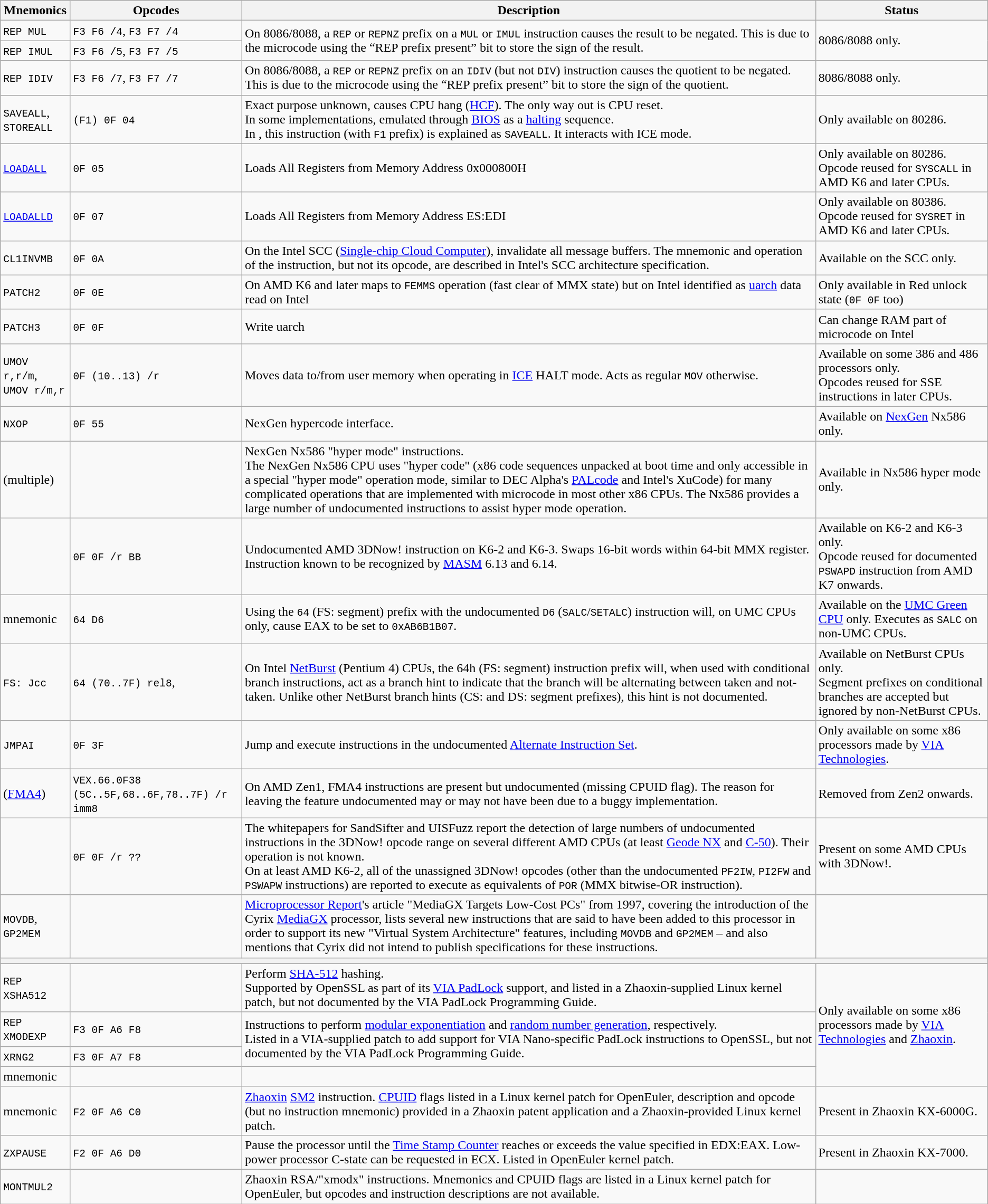<table class="wikitable sortable sticky-header">
<tr>
<th>Mnemonics</th>
<th>Opcodes</th>
<th>Description</th>
<th>Status</th>
</tr>
<tr>
<td><code>REP MUL</code></td>
<td><code>F3 F6 /4</code>, <code>F3 F7 /4</code></td>
<td rowspan=2>On 8086/8088, a <code>REP</code> or <code>REPNZ</code> prefix on a <code>MUL</code> or <code>IMUL</code> instruction causes the result to be negated.  This is due to the microcode using the “REP prefix present” bit to store the sign of the result.</td>
<td rowspan=2>8086/8088 only.</td>
</tr>
<tr>
<td><code>REP IMUL</code></td>
<td><code>F3 F6 /5</code>, <code>F3 F7 /5</code></td>
</tr>
<tr>
<td><code>REP IDIV</code></td>
<td><code>F3 F6 /7</code>, <code>F3 F7 /7</code></td>
<td>On 8086/8088, a <code>REP</code> or <code>REPNZ</code> prefix on an <code>IDIV</code> (but not <code>DIV</code>) instruction causes the quotient to be negated.  This is due to the microcode using the “REP prefix present” bit to store the sign of the quotient.</td>
<td>8086/8088 only.</td>
</tr>
<tr>
<td><code>SAVEALL</code>,<br><code>STOREALL</code></td>
<td><code>(F1) 0F 04</code></td>
<td>Exact purpose unknown, causes CPU hang (<a href='#'>HCF</a>). The only way out is CPU reset.<br>In some implementations, emulated through <a href='#'>BIOS</a> as a <a href='#'>halting</a> sequence.<br>In , this instruction (with <code>F1</code> prefix) is explained as <code>SAVEALL</code>. It interacts with ICE mode.</td>
<td>Only available on 80286.</td>
</tr>
<tr>
<td><code><a href='#'>LOADALL</a></code></td>
<td><code>0F 05</code></td>
<td>Loads All Registers from Memory Address 0x000800H</td>
<td>Only available on 80286.<br>Opcode reused for <code>SYSCALL</code> in AMD K6 and later CPUs.</td>
</tr>
<tr>
<td><code><a href='#'>LOADALLD</a></code></td>
<td><code>0F 07</code></td>
<td>Loads All Registers from Memory Address ES:EDI</td>
<td>Only available on 80386.<br>Opcode reused for <code>SYSRET</code> in AMD K6 and later CPUs.</td>
</tr>
<tr>
<td><code>CL1INVMB</code></td>
<td><code>0F 0A</code></td>
<td>On the Intel SCC (<a href='#'>Single-chip Cloud Computer</a>), invalidate all message buffers. The mnemonic and operation of the instruction, but not its opcode, are described in Intel's SCC architecture specification.</td>
<td>Available on the SCC only.</td>
</tr>
<tr>
<td><code>PATCH2</code></td>
<td><code>0F 0E</code></td>
<td>On AMD K6 and later maps to <code>FEMMS</code> operation (fast clear of MMX state) but on Intel identified as <a href='#'>uarch</a> data read on Intel</td>
<td>Only available in Red unlock state (<code>0F 0F</code> too)</td>
</tr>
<tr>
<td><code>PATCH3</code></td>
<td><code>0F 0F</code></td>
<td>Write uarch</td>
<td>Can change RAM part of microcode on Intel</td>
</tr>
<tr>
<td><code>UMOV r,r/m</code>,<br><code>UMOV r/m,r</code></td>
<td><code>0F (10..13) /r</code></td>
<td>Moves data to/from user memory when operating in <a href='#'>ICE</a> HALT mode. Acts as regular <code>MOV</code> otherwise.</td>
<td>Available on some 386 and 486 processors only.<br>Opcodes reused for SSE instructions in later CPUs.</td>
</tr>
<tr>
<td><code>NXOP</code></td>
<td><code>0F 55</code></td>
<td>NexGen hypercode interface.</td>
<td>Available on <a href='#'>NexGen</a> Nx586 only.</td>
</tr>
<tr>
<td>(multiple)</td>
<td></td>
<td>NexGen Nx586 "hyper mode" instructions.<br>The NexGen Nx586 CPU uses "hyper code" (x86 code sequences unpacked at boot time and only accessible in a special "hyper mode" operation mode, similar to DEC Alpha's <a href='#'>PALcode</a> and Intel's XuCode) for many complicated operations that are implemented with microcode in most other x86 CPUs. The Nx586 provides a large number of undocumented instructions to assist hyper mode operation.</td>
<td>Available in Nx586 hyper mode only.</td>
</tr>
<tr>
<td></td>
<td><code>0F 0F /r BB</code></td>
<td>Undocumented AMD 3DNow! instruction on K6-2 and K6-3. Swaps 16-bit words within 64-bit MMX register.<br>Instruction known to be recognized by <a href='#'>MASM</a> 6.13 and 6.14.</td>
<td>Available on K6-2 and K6-3 only.<br>Opcode reused for documented <code>PSWAPD</code> instruction from AMD K7 onwards.</td>
</tr>
<tr>
<td> mnemonic</td>
<td><code>64 D6</code></td>
<td>Using the <code>64</code> (FS: segment) prefix with the undocumented <code>D6</code> (<code>SALC</code>/<code>SETALC</code>) instruction will, on UMC CPUs only, cause EAX to be set to <code>0xAB6B1B07</code>.</td>
<td>Available on the <a href='#'>UMC Green CPU</a> only. Executes as <code>SALC</code> on non-UMC CPUs.</td>
</tr>
<tr>
<td><code>FS: Jcc</code></td>
<td><code>64 (70..7F) rel8</code>,<br></td>
<td>On Intel <a href='#'>NetBurst</a> (Pentium 4) CPUs, the 64h (FS: segment) instruction prefix will, when used with conditional branch instructions, act as a branch hint to indicate that the branch will be alternating between taken and not-taken. Unlike other NetBurst branch hints (CS: and DS: segment prefixes), this hint is not documented.</td>
<td>Available on NetBurst CPUs only.<br>Segment prefixes on conditional branches are accepted but ignored by non-NetBurst CPUs.</td>
</tr>
<tr>
<td><code>JMPAI</code></td>
<td><code>0F 3F</code></td>
<td>Jump and execute instructions in the undocumented <a href='#'>Alternate Instruction Set</a>.</td>
<td>Only available on some x86 processors made by <a href='#'>VIA Technologies</a>.</td>
</tr>
<tr>
<td>(<a href='#'>FMA4</a>)</td>
<td><code>VEX.66.0F38 (5C..5F,68..6F,78..7F) /r imm8</code></td>
<td>On AMD Zen1, FMA4 instructions are present but undocumented (missing CPUID flag). The reason for leaving the feature undocumented may or may not have been due to a buggy implementation.</td>
<td>Removed from Zen2 onwards.</td>
</tr>
<tr>
<td></td>
<td><code>0F 0F /r ??</code></td>
<td>The whitepapers for SandSifter and UISFuzz report the detection of large numbers of undocumented instructions in the 3DNow! opcode range on several different AMD CPUs (at least <a href='#'>Geode NX</a> and <a href='#'>C-50</a>). Their operation is not known.<br>On at least AMD K6-2, all of the unassigned 3DNow! opcodes (other than the undocumented <code>PF2IW</code>, <code>PI2FW</code> and <code>PSWAPW</code> instructions) are reported to execute as equivalents of <code>POR</code> (MMX bitwise-OR instruction).</td>
<td>Present on some AMD CPUs with 3DNow!.</td>
</tr>
<tr>
<td><code>MOVDB</code>,<br><code>GP2MEM</code></td>
<td></td>
<td><a href='#'>Microprocessor Report</a>'s article "MediaGX Targets Low-Cost PCs" from 1997, covering the introduction of the Cyrix <a href='#'>MediaGX</a> processor, lists several new instructions that are said to have been added to this processor in order to support its new "Virtual System Architecture" features, including <code>MOVDB</code> and <code>GP2MEM</code> – and also mentions that Cyrix did not intend to publish specifications for these instructions.</td>
<td></td>
</tr>
<tr>
<th colspan=5></th>
</tr>
<tr>
<td><code>REP XSHA512</code></td>
<td></td>
<td>Perform <a href='#'>SHA-512</a> hashing.<br>Supported by OpenSSL as part of its <a href='#'>VIA PadLock</a> support, and listed in a Zhaoxin-supplied Linux kernel patch, but not documented by the VIA PadLock Programming Guide.</td>
<td rowspan="4">Only available on some x86 processors made by <a href='#'>VIA Technologies</a> and <a href='#'>Zhaoxin</a>.</td>
</tr>
<tr>
<td><code>REP XMODEXP</code></td>
<td><code>F3 0F A6 F8</code></td>
<td rowspan=2>Instructions to perform <a href='#'>modular exponentiation</a> and <a href='#'>random number generation</a>, respectively.<br>Listed in a VIA-supplied patch to add support for VIA Nano-specific PadLock instructions to OpenSSL, but not documented by the VIA PadLock Programming Guide.</td>
</tr>
<tr>
<td><code>XRNG2</code></td>
<td><code>F3 0F A7 F8</code></td>
</tr>
<tr>
<td> mnemonic</td>
<td></td>
<td></td>
</tr>
<tr>
<td> mnemonic</td>
<td><code>F2 0F A6 C0</code></td>
<td><a href='#'>Zhaoxin</a> <a href='#'>SM2</a> instruction. <a href='#'>CPUID</a> flags listed in a Linux kernel patch for OpenEuler, description and opcode (but no instruction mnemonic) provided in a Zhaoxin patent application and a Zhaoxin-provided Linux kernel patch.</td>
<td>Present in Zhaoxin KX-6000G.</td>
</tr>
<tr>
<td><code>ZXPAUSE</code></td>
<td><code>F2 0F A6 D0</code></td>
<td>Pause the processor until the <a href='#'>Time Stamp Counter</a> reaches or exceeds the value specified in EDX:EAX. Low-power processor C-state can be requested in ECX. Listed in OpenEuler kernel patch.</td>
<td>Present in Zhaoxin KX-7000.</td>
</tr>
<tr>
<td><code>MONTMUL2</code></td>
<td></td>
<td>Zhaoxin RSA/"xmodx" instructions. Mnemonics and CPUID flags are listed in a Linux kernel patch for OpenEuler, but opcodes and instruction descriptions are not available.</td>
<td></td>
</tr>
</table>
